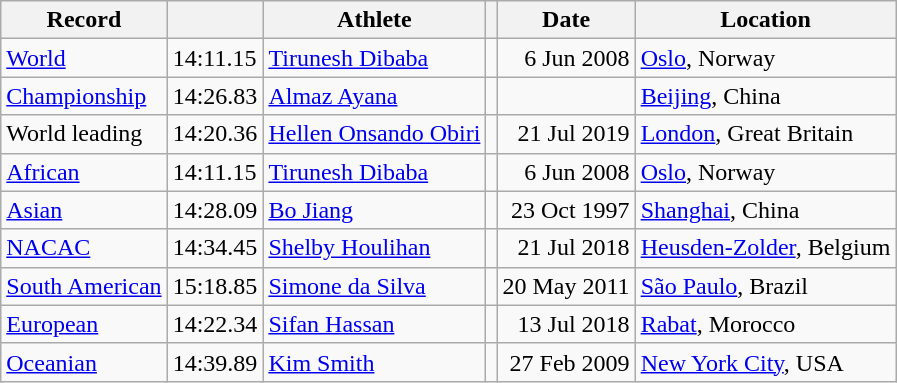<table class="wikitable">
<tr>
<th>Record</th>
<th></th>
<th>Athlete</th>
<th></th>
<th>Date</th>
<th>Location</th>
</tr>
<tr>
<td><a href='#'>World</a></td>
<td>14:11.15</td>
<td><a href='#'>Tirunesh Dibaba</a></td>
<td></td>
<td align=right>6 Jun 2008</td>
<td><a href='#'>Oslo</a>, Norway</td>
</tr>
<tr>
<td><a href='#'>Championship</a></td>
<td>14:26.83</td>
<td><a href='#'>Almaz Ayana</a></td>
<td></td>
<td align=right></td>
<td><a href='#'>Beijing</a>, China</td>
</tr>
<tr>
<td>World leading</td>
<td>14:20.36</td>
<td><a href='#'>Hellen Onsando Obiri</a></td>
<td></td>
<td align=right>21 Jul 2019</td>
<td><a href='#'>London</a>, Great Britain</td>
</tr>
<tr>
<td><a href='#'>African</a></td>
<td>14:11.15</td>
<td><a href='#'>Tirunesh Dibaba</a></td>
<td></td>
<td align=right>6 Jun 2008</td>
<td><a href='#'>Oslo</a>, Norway</td>
</tr>
<tr>
<td><a href='#'>Asian</a></td>
<td>14:28.09</td>
<td><a href='#'>Bo Jiang</a></td>
<td></td>
<td align=right>23 Oct 1997</td>
<td><a href='#'>Shanghai</a>, China</td>
</tr>
<tr>
<td><a href='#'>NACAC</a></td>
<td>14:34.45</td>
<td><a href='#'>Shelby Houlihan</a></td>
<td></td>
<td align=right>21 Jul 2018</td>
<td><a href='#'>Heusden-Zolder</a>, Belgium</td>
</tr>
<tr>
<td><a href='#'>South American</a></td>
<td>15:18.85</td>
<td><a href='#'>Simone da Silva</a></td>
<td></td>
<td align=right>20 May 2011</td>
<td><a href='#'>São Paulo</a>, Brazil</td>
</tr>
<tr>
<td><a href='#'>European</a></td>
<td>14:22.34</td>
<td><a href='#'>Sifan Hassan</a></td>
<td></td>
<td align=right>13 Jul 2018</td>
<td><a href='#'>Rabat</a>, Morocco</td>
</tr>
<tr>
<td><a href='#'>Oceanian</a></td>
<td>14:39.89</td>
<td><a href='#'>Kim Smith</a></td>
<td></td>
<td align=right>27 Feb 2009</td>
<td><a href='#'>New York City</a>, USA</td>
</tr>
</table>
